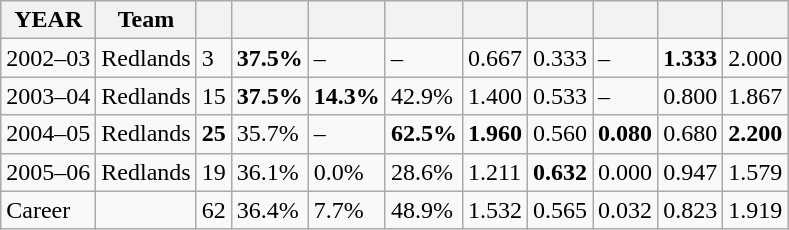<table class="wikitable">
<tr>
<th>YEAR</th>
<th>Team</th>
<th></th>
<th></th>
<th></th>
<th></th>
<th></th>
<th></th>
<th></th>
<th></th>
<th></th>
</tr>
<tr>
<td>2002–03</td>
<td>Redlands</td>
<td>3</td>
<td><strong>37.5%</strong></td>
<td>–</td>
<td>–</td>
<td>0.667</td>
<td>0.333</td>
<td>–</td>
<td><strong>1.333</strong></td>
<td>2.000</td>
</tr>
<tr>
<td>2003–04</td>
<td>Redlands</td>
<td>15</td>
<td><strong>37.5%</strong></td>
<td><strong>14.3%</strong></td>
<td>42.9%</td>
<td>1.400</td>
<td>0.533</td>
<td>–</td>
<td>0.800</td>
<td>1.867</td>
</tr>
<tr>
<td>2004–05</td>
<td>Redlands</td>
<td><strong>25</strong></td>
<td>35.7%</td>
<td>–</td>
<td><strong>62.5%</strong></td>
<td><strong>1.960</strong></td>
<td>0.560</td>
<td><strong>0.080</strong></td>
<td>0.680</td>
<td><strong>2.200</strong></td>
</tr>
<tr>
<td>2005–06</td>
<td>Redlands</td>
<td>19</td>
<td>36.1%</td>
<td>0.0%</td>
<td>28.6%</td>
<td>1.211</td>
<td><strong>0.632</strong></td>
<td>0.000</td>
<td>0.947</td>
<td>1.579</td>
</tr>
<tr>
<td>Career</td>
<td></td>
<td>62</td>
<td>36.4%</td>
<td>7.7%</td>
<td>48.9%</td>
<td>1.532</td>
<td>0.565</td>
<td>0.032</td>
<td>0.823</td>
<td>1.919</td>
</tr>
</table>
